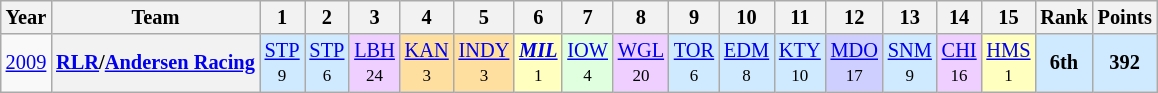<table class="wikitable" style="text-align:center; font-size:85%">
<tr>
<th>Year</th>
<th>Team</th>
<th>1</th>
<th>2</th>
<th>3</th>
<th>4</th>
<th>5</th>
<th>6</th>
<th>7</th>
<th>8</th>
<th>9</th>
<th>10</th>
<th>11</th>
<th>12</th>
<th>13</th>
<th>14</th>
<th>15</th>
<th>Rank</th>
<th>Points</th>
</tr>
<tr>
<td><a href='#'>2009</a></td>
<th nowrap><a href='#'>RLR</a>/<a href='#'>Andersen Racing</a></th>
<td style="background:#CFEAFF;"><a href='#'>STP</a><br><small>9</small></td>
<td style="background:#CFEAFF;"><a href='#'>STP</a><br><small>6</small></td>
<td style="background:#EFCFFF;"><a href='#'>LBH</a><br><small>24</small></td>
<td style="background:#FFDF9F;"><a href='#'>KAN</a><br><small>3</small></td>
<td style="background:#FFDF9F;"><a href='#'>INDY</a><br><small>3</small></td>
<td style="background:#FFFFBF;"><strong><em><a href='#'>MIL</a></em></strong><br><small>1</small></td>
<td style="background:#DFFFDF;"><a href='#'>IOW</a><br><small>4</small></td>
<td style="background:#EFCFFF;"><a href='#'>WGL</a><br><small>20</small></td>
<td style="background:#CFEAFF;"><a href='#'>TOR</a><br><small>6</small></td>
<td style="background:#CFEAFF;"><a href='#'>EDM</a><br><small>8</small></td>
<td style="background:#CFEAFF;"><a href='#'>KTY</a><br><small>10</small></td>
<td style="background:#CFCFFF;"><a href='#'>MDO</a><br><small>17</small></td>
<td style="background:#CFEAFF;"><a href='#'>SNM</a><br><small>9</small></td>
<td style="background:#EFCFFF;"><a href='#'>CHI</a><br><small>16</small></td>
<td style="background:#FFFFBF;"><a href='#'>HMS</a><br><small>1</small></td>
<td style="background:#CFEAFF;"><strong>6th</strong></td>
<td style="background:#CFEAFF;"><strong>392</strong></td>
</tr>
</table>
